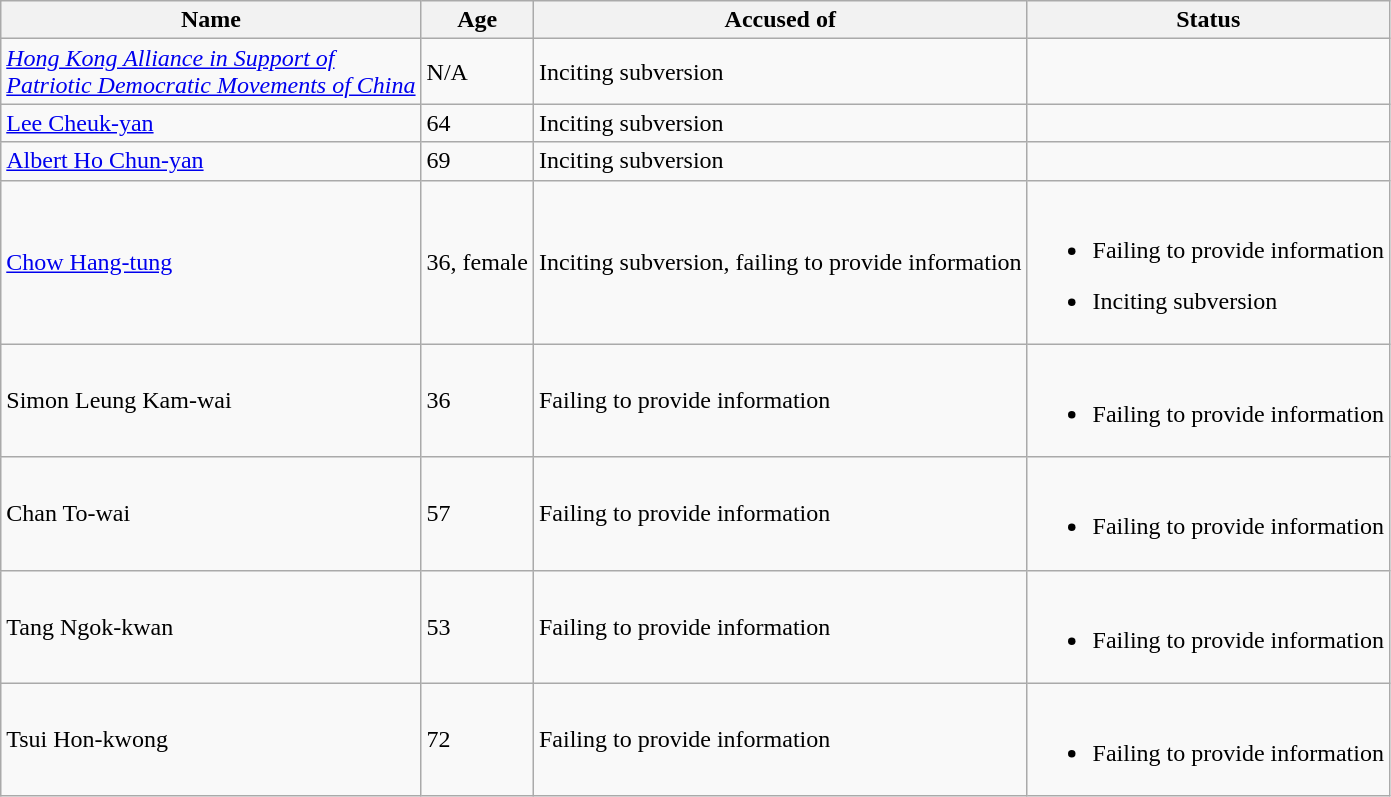<table class="wikitable">
<tr>
<th>Name</th>
<th>Age</th>
<th>Accused of</th>
<th>Status</th>
</tr>
<tr>
<td><em><a href='#'>Hong Kong Alliance in Support of<br>Patriotic Democratic Movements of China</a></em></td>
<td>N/A</td>
<td>Inciting subversion</td>
<td></td>
</tr>
<tr>
<td><a href='#'>Lee Cheuk-yan</a></td>
<td>64</td>
<td>Inciting subversion</td>
<td></td>
</tr>
<tr>
<td><a href='#'>Albert Ho Chun-yan</a></td>
<td>69</td>
<td>Inciting subversion</td>
<td></td>
</tr>
<tr>
<td><a href='#'>Chow Hang-tung</a></td>
<td>36, female</td>
<td>Inciting subversion, failing to provide information</td>
<td><br><ul><li>Failing to provide information</li></ul><ul><li>Inciting subversion</li></ul></td>
</tr>
<tr>
<td>Simon Leung Kam-wai</td>
<td>36</td>
<td>Failing to provide information</td>
<td><br><ul><li>Failing to provide information</li></ul></td>
</tr>
<tr>
<td>Chan To-wai</td>
<td>57</td>
<td>Failing to provide information</td>
<td><br><ul><li>Failing to provide information</li></ul></td>
</tr>
<tr>
<td>Tang Ngok-kwan</td>
<td>53</td>
<td>Failing to provide information</td>
<td><br><ul><li>Failing to provide information</li></ul></td>
</tr>
<tr>
<td>Tsui Hon-kwong</td>
<td>72</td>
<td>Failing to provide information</td>
<td><br><ul><li>Failing to provide information</li></ul></td>
</tr>
</table>
